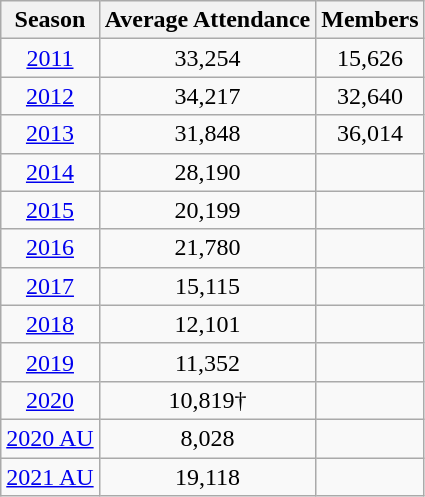<table class="wikitable sortable">
<tr>
<th>Season</th>
<th>Average Attendance</th>
<th>Members</th>
</tr>
<tr>
<td align=center><a href='#'>2011</a></td>
<td align=center>33,254</td>
<td align=center>15,626</td>
</tr>
<tr>
<td align=center><a href='#'>2012</a></td>
<td align=center>34,217</td>
<td align=center>32,640</td>
</tr>
<tr>
<td align=center><a href='#'>2013</a></td>
<td align=center>31,848</td>
<td align=center>36,014</td>
</tr>
<tr>
<td align=center><a href='#'>2014</a></td>
<td align=center>28,190</td>
<td></td>
</tr>
<tr>
<td align=center><a href='#'>2015</a></td>
<td align=center>20,199</td>
<td></td>
</tr>
<tr>
<td align=center><a href='#'>2016</a></td>
<td align=center>21,780</td>
<td></td>
</tr>
<tr>
<td align=center><a href='#'>2017</a></td>
<td align=center>15,115</td>
<td></td>
</tr>
<tr>
<td align=center><a href='#'>2018</a></td>
<td align=center>12,101</td>
<td></td>
</tr>
<tr>
<td align=center><a href='#'>2019</a></td>
<td align=center>11,352</td>
<td></td>
</tr>
<tr>
<td align=center><a href='#'>2020</a></td>
<td align=center>10,819†</td>
<td></td>
</tr>
<tr>
<td align=center><a href='#'>2020 AU</a></td>
<td align=center>8,028</td>
<td></td>
</tr>
<tr>
<td align=center><a href='#'>2021 AU</a></td>
<td align=center>19,118</td>
<td></td>
</tr>
</table>
